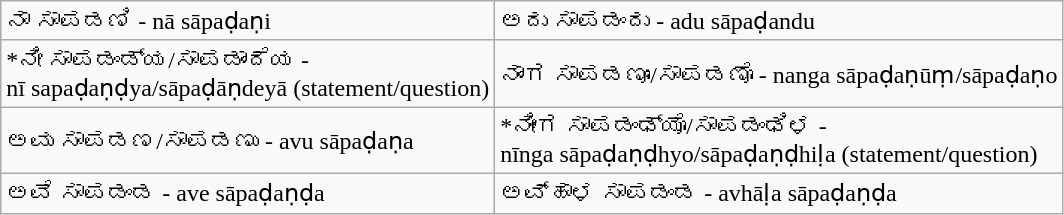<table class="wikitable">
<tr>
<td>ನಾ ಸಾಪಡಣಿ - nā sāpaḍaṇi</td>
<td>ಅದು ಸಾಪಡಂದು - adu sāpaḍandu</td>
</tr>
<tr>
<td>*ನೀ ಸಾಪಡಂಡ್ಯ/ಸಾಪಡಾಂದೆಯ -<br>nī sapaḍaṇḍya/sāpaḍāṇdeyā (statement/question)</td>
<td>ನಾಂಗ ಸಾಪಡಣೂಂ/ಸಾಪಡಣೊ - nanga sāpaḍaṇūṃ/sāpaḍaṇo</td>
</tr>
<tr>
<td>ಅವು ಸಾಪಡಣ/ಸಾಪಡಣು - avu sāpaḍaṇa</td>
<td>*ನೀಂಗ ಸಾಪಡಂಢ್ಯೊ/ಸಾಪಡಂಢಿಳ -<br>nīnga sāpaḍaṇḍhyo/sāpaḍaṇḍhiḷa (statement/question)</td>
</tr>
<tr>
<td>ಅವೆ ಸಾಪಡಂಡ - ave sāpaḍaṇḍa</td>
<td>ಅವ್ಹಾಳ ಸಾಪಡಂಡ - avhāḷa sāpaḍaṇḍa</td>
</tr>
</table>
